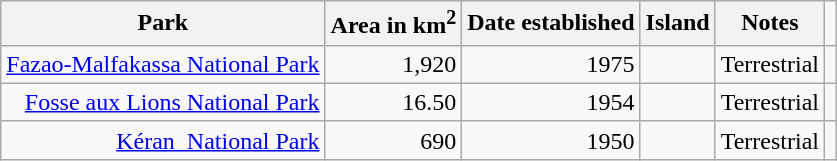<table class="wikitable sortable" style="text-align: right;">
<tr>
<th>Park</th>
<th>Area in km<sup>2</sup></th>
<th>Date established</th>
<th>Island</th>
<th>Notes</th>
</tr>
<tr>
<td><a href='#'>Fazao-Malfakassa National Park</a></td>
<td>1,920</td>
<td>1975</td>
<td></td>
<td>Terrestrial</td>
<td></td>
</tr>
<tr>
<td><a href='#'>Fosse aux Lions National Park</a></td>
<td>16.50</td>
<td>1954</td>
<td></td>
<td>Terrestrial</td>
<td></td>
</tr>
<tr>
<td><a href='#'>Kéran  National Park</a></td>
<td>690</td>
<td>1950</td>
<td></td>
<td>Terrestrial</td>
<td></td>
</tr>
</table>
